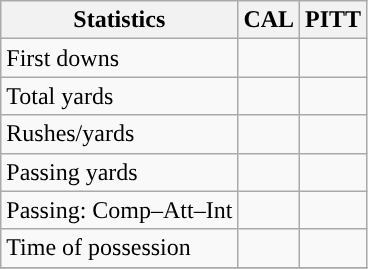<table class="wikitable" style="float: left;">
<tr>
<th>Statistics</th>
<th>CAL</th>
<th>PITT</th>
</tr>
<tr>
<td>First downs</td>
<td></td>
<td></td>
</tr>
<tr>
<td>Total yards</td>
<td></td>
<td></td>
</tr>
<tr>
<td>Rushes/yards</td>
<td></td>
<td></td>
</tr>
<tr>
<td>Passing yards</td>
<td></td>
<td></td>
</tr>
<tr>
<td>Passing: Comp–Att–Int</td>
<td></td>
<td></td>
</tr>
<tr>
<td>Time of possession</td>
<td></td>
<td></td>
</tr>
<tr>
</tr>
</table>
